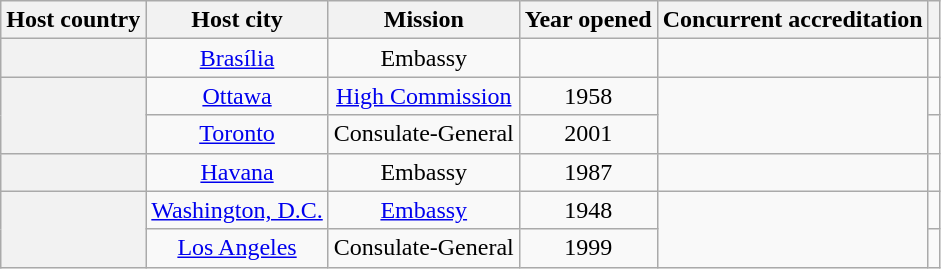<table class="wikitable plainrowheaders" style="text-align:center;">
<tr>
<th scope="col">Host country</th>
<th scope="col">Host city</th>
<th scope="col">Mission</th>
<th scope="col">Year opened</th>
<th scope="col">Concurrent accreditation</th>
<th scope="col"></th>
</tr>
<tr>
<th scope="row"></th>
<td><a href='#'>Brasília</a></td>
<td>Embassy</td>
<td></td>
<td></td>
<td></td>
</tr>
<tr>
<th scope="row" rowspan="2"></th>
<td><a href='#'>Ottawa</a></td>
<td><a href='#'>High Commission</a></td>
<td>1958</td>
<td rowspan="2"></td>
<td></td>
</tr>
<tr>
<td><a href='#'>Toronto</a></td>
<td>Consulate-General</td>
<td>2001</td>
<td></td>
</tr>
<tr>
<th scope="row"></th>
<td><a href='#'>Havana</a></td>
<td>Embassy</td>
<td>1987</td>
<td></td>
<td></td>
</tr>
<tr>
<th scope="row" rowspan="2"></th>
<td><a href='#'>Washington, D.C.</a></td>
<td><a href='#'>Embassy</a></td>
<td>1948</td>
<td rowspan="2"></td>
<td></td>
</tr>
<tr>
<td><a href='#'>Los Angeles</a></td>
<td>Consulate-General</td>
<td>1999</td>
<td></td>
</tr>
</table>
